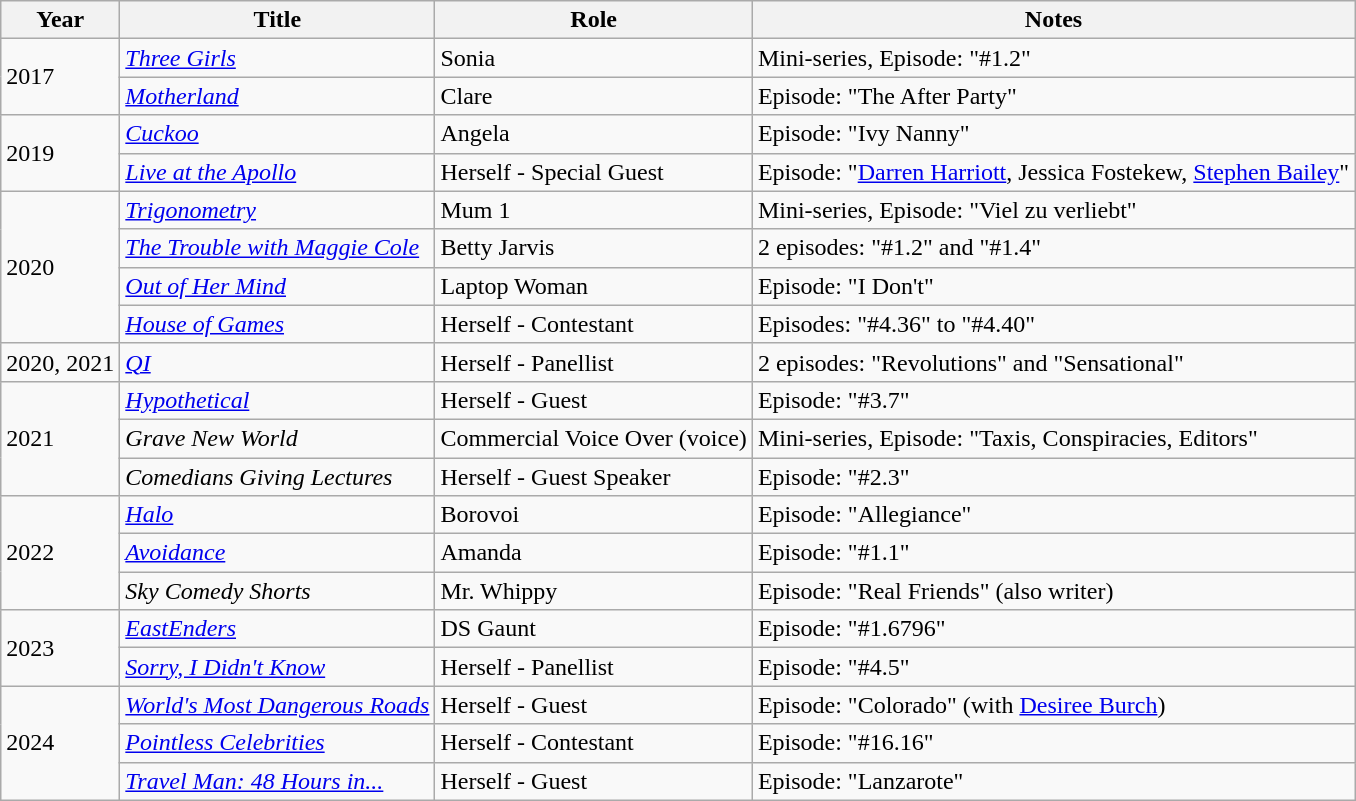<table class="wikitable">
<tr>
<th>Year</th>
<th>Title</th>
<th>Role</th>
<th>Notes</th>
</tr>
<tr>
<td rowspan=2>2017</td>
<td><em><a href='#'>Three Girls</a></em></td>
<td>Sonia</td>
<td>Mini-series, Episode: "#1.2"</td>
</tr>
<tr>
<td><em><a href='#'>Motherland</a></em></td>
<td>Clare</td>
<td>Episode: "The After Party"</td>
</tr>
<tr>
<td rowspan=2>2019</td>
<td><em><a href='#'>Cuckoo</a></em></td>
<td>Angela</td>
<td>Episode: "Ivy Nanny"</td>
</tr>
<tr>
<td><em><a href='#'>Live at the Apollo</a></em></td>
<td>Herself - Special Guest</td>
<td>Episode: "<a href='#'>Darren Harriott</a>, Jessica Fostekew, <a href='#'>Stephen Bailey</a>"</td>
</tr>
<tr>
<td rowspan=4>2020</td>
<td><em><a href='#'>Trigonometry</a></em></td>
<td>Mum 1</td>
<td>Mini-series, Episode: "Viel zu verliebt"</td>
</tr>
<tr>
<td><em><a href='#'>The Trouble with Maggie Cole</a></em></td>
<td>Betty Jarvis</td>
<td>2 episodes: "#1.2" and "#1.4"</td>
</tr>
<tr>
<td><em><a href='#'>Out of Her Mind</a></em></td>
<td>Laptop Woman</td>
<td>Episode: "I Don't"</td>
</tr>
<tr>
<td><em><a href='#'>House of Games</a></em></td>
<td>Herself - Contestant</td>
<td>Episodes: "#4.36" to "#4.40"</td>
</tr>
<tr>
<td>2020, 2021</td>
<td><em><a href='#'>QI</a></em></td>
<td>Herself - Panellist</td>
<td>2 episodes: "Revolutions" and "Sensational"</td>
</tr>
<tr>
<td rowspan=3>2021</td>
<td><em><a href='#'>Hypothetical</a></em></td>
<td>Herself - Guest</td>
<td>Episode: "#3.7"</td>
</tr>
<tr>
<td><em>Grave New World</em></td>
<td>Commercial Voice Over (voice)</td>
<td>Mini-series, Episode: "Taxis, Conspiracies, Editors"</td>
</tr>
<tr>
<td><em>Comedians Giving Lectures</em></td>
<td>Herself - Guest Speaker</td>
<td>Episode: "#2.3"</td>
</tr>
<tr>
<td rowspan=3>2022</td>
<td><em><a href='#'>Halo</a></em></td>
<td>Borovoi</td>
<td>Episode: "Allegiance"</td>
</tr>
<tr>
<td><em><a href='#'>Avoidance</a></em></td>
<td>Amanda</td>
<td>Episode: "#1.1"</td>
</tr>
<tr>
<td><em>Sky Comedy Shorts</em></td>
<td>Mr. Whippy</td>
<td>Episode: "Real Friends" (also writer)</td>
</tr>
<tr>
<td rowspan=2>2023</td>
<td><em><a href='#'>EastEnders</a></em></td>
<td>DS Gaunt</td>
<td>Episode: "#1.6796"</td>
</tr>
<tr>
<td><em><a href='#'>Sorry, I Didn't Know</a></em></td>
<td>Herself - Panellist</td>
<td>Episode: "#4.5"</td>
</tr>
<tr>
<td rowspan=3>2024</td>
<td><em><a href='#'>World's Most Dangerous Roads</a></em></td>
<td>Herself - Guest</td>
<td>Episode: "Colorado" (with <a href='#'>Desiree Burch</a>)</td>
</tr>
<tr>
<td><em><a href='#'>Pointless Celebrities</a></em></td>
<td>Herself - Contestant</td>
<td>Episode: "#16.16"</td>
</tr>
<tr>
<td><em><a href='#'>Travel Man: 48 Hours in...</a></em></td>
<td>Herself - Guest</td>
<td>Episode: "Lanzarote"</td>
</tr>
</table>
